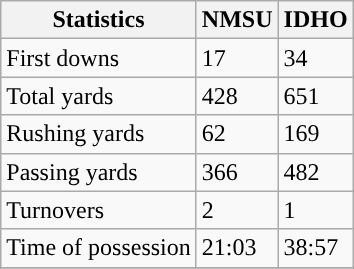<table class="wikitable" style="float: left;">
<tr>
<th>Statistics</th>
<th>NMSU</th>
<th>IDHO</th>
</tr>
<tr>
<td>First downs</td>
<td>17</td>
<td>34</td>
</tr>
<tr>
<td>Total yards</td>
<td>428</td>
<td>651</td>
</tr>
<tr>
<td>Rushing yards</td>
<td>62</td>
<td>169</td>
</tr>
<tr>
<td>Passing yards</td>
<td>366</td>
<td>482</td>
</tr>
<tr>
<td>Turnovers</td>
<td>2</td>
<td>1</td>
</tr>
<tr>
<td>Time of possession</td>
<td>21:03</td>
<td>38:57</td>
</tr>
<tr>
</tr>
</table>
